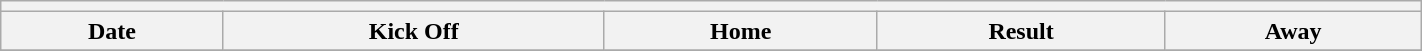<table class="wikitable collapsible collapsed" style="font-size: 100%; margin:0px;" width="75%">
<tr>
<th colspan="7" style="text-align:left;"></th>
</tr>
<tr>
<th><strong>Date</strong></th>
<th><strong>Kick Off</strong></th>
<th><strong>Home</strong></th>
<th><strong>Result</strong></th>
<th><strong>Away</strong></th>
</tr>
<tr>
</tr>
</table>
